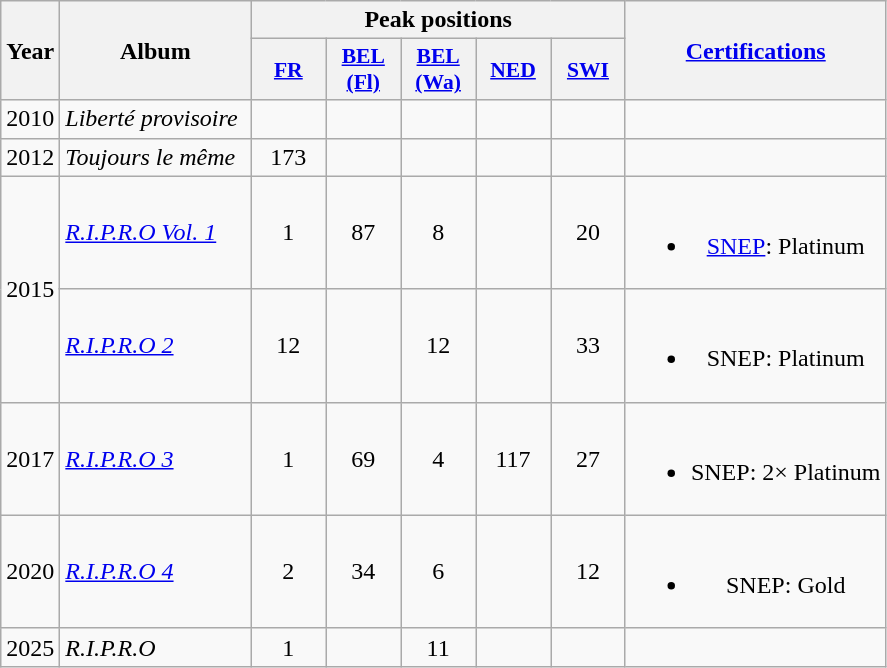<table class="wikitable">
<tr>
<th align="center" rowspan="2" width="10">Year</th>
<th align="center" rowspan="2" width="120">Album</th>
<th align="center" colspan="5" width="30">Peak positions</th>
<th rowspan="2"><a href='#'>Certifications</a></th>
</tr>
<tr>
<th scope="col" style="width:3em;font-size:90%;"><a href='#'>FR</a><br></th>
<th scope="col" style="width:3em;font-size:90%;"><a href='#'>BEL <br>(Fl)</a><br></th>
<th scope="col" style="width:3em;font-size:90%;"><a href='#'>BEL <br>(Wa)</a><br></th>
<th scope="col" style="width:3em;font-size:90%;"><a href='#'>NED</a><br></th>
<th scope="col" style="width:3em;font-size:90%;"><a href='#'>SWI</a><br></th>
</tr>
<tr>
<td align="center">2010</td>
<td><em>Liberté provisoire</em></td>
<td align="center"></td>
<td align="center"></td>
<td align="center"></td>
<td align="center"></td>
<td align="center"></td>
<td align="center"></td>
</tr>
<tr>
<td align="center">2012</td>
<td><em>Toujours le même</em></td>
<td align="center">173</td>
<td align="center"></td>
<td align="center"></td>
<td align="center"></td>
<td align="center"></td>
<td align="center"></td>
</tr>
<tr>
<td align="center" rowspan="2">2015</td>
<td><em><a href='#'>R.I.P.R.O Vol. 1</a></em></td>
<td align="center">1</td>
<td align="center">87</td>
<td align="center">8</td>
<td align="center"></td>
<td align="center">20</td>
<td align="center"><br><ul><li><a href='#'>SNEP</a>: Platinum</li></ul></td>
</tr>
<tr>
<td><em><a href='#'>R.I.P.R.O 2</a></em></td>
<td align="center">12</td>
<td align="center"></td>
<td align="center">12</td>
<td align="center"></td>
<td align="center">33</td>
<td align="center"><br><ul><li>SNEP: Platinum</li></ul></td>
</tr>
<tr>
<td align="center">2017</td>
<td><em><a href='#'>R.I.P.R.O 3</a></em></td>
<td align="center">1</td>
<td align="center">69</td>
<td align="center">4</td>
<td align="center">117</td>
<td align="center">27</td>
<td align="center"><br><ul><li>SNEP: 2× Platinum</li></ul></td>
</tr>
<tr>
<td align="center">2020</td>
<td><em><a href='#'>R.I.P.R.O 4</a></em></td>
<td align="center">2</td>
<td align="center">34</td>
<td align="center">6</td>
<td align="center"></td>
<td align="center">12</td>
<td align="center"><br><ul><li>SNEP: Gold</li></ul></td>
</tr>
<tr>
<td align="center">2025</td>
<td><em>R.I.P.R.O</em></td>
<td align="center">1<br></td>
<td align="center"></td>
<td align="center">11</td>
<td align="center"></td>
<td align="center"></td>
<td align="center"></td>
</tr>
</table>
